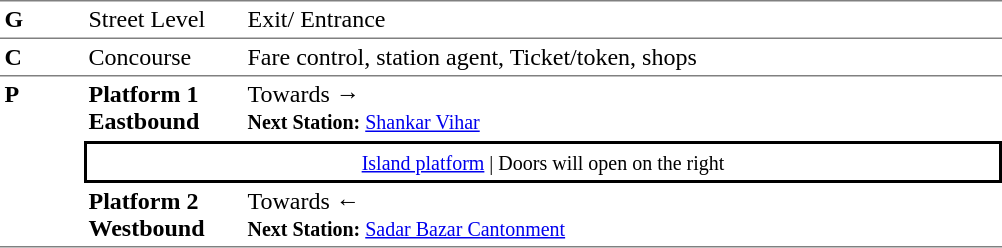<table table border=0 cellspacing=0 cellpadding=3>
<tr>
<td style="border-top:solid 1px grey;border-bottom:solid 1px grey;" width=50 valign=top><strong>G</strong></td>
<td style="border-top:solid 1px grey;border-bottom:solid 1px grey;" width=100 valign=top>Street Level</td>
<td style="border-top:solid 1px grey;border-bottom:solid 1px grey;" width=500 valign=top>Exit/ Entrance</td>
</tr>
<tr>
<td style="border-bottom:solid 1px grey;"><strong>C</strong></td>
<td style="border-bottom:solid 1px grey;">Concourse</td>
<td style="border-bottom:solid 1px grey;">Fare control, station agent, Ticket/token, shops</td>
</tr>
<tr>
<td style="border-bottom:solid 1px grey;" width=50 rowspan=3 valign=top><strong>P</strong></td>
<td style="border-bottom:solid 1px white;" width=100><span><strong>Platform 1</strong><br><strong>Eastbound</strong></span></td>
<td style="border-bottom:solid 1px white;" width=500>Towards → <br><small><strong>Next Station:</strong> <a href='#'>Shankar Vihar</a></small></td>
</tr>
<tr>
<td style="border-top:solid 2px black;border-right:solid 2px black;border-left:solid 2px black;border-bottom:solid 2px black;text-align:center;" colspan=2><small><a href='#'>Island platform</a> | Doors will open on the right </small></td>
</tr>
<tr>
<td style="border-bottom:solid 1px grey;" width=100><span><strong>Platform 2</strong><br><strong>Westbound</strong></span></td>
<td style="border-bottom:solid 1px grey;" width="500">Towards ← <br><small><strong>Next Station:</strong> <a href='#'>Sadar Bazar Cantonment</a></small></td>
</tr>
</table>
